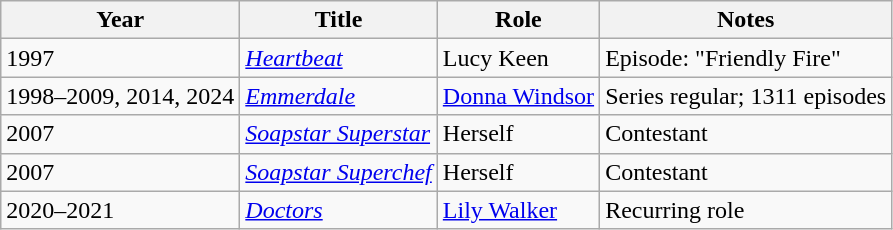<table class="wikitable sortable">
<tr>
<th>Year</th>
<th>Title</th>
<th>Role</th>
<th class="unsortable">Notes</th>
</tr>
<tr>
<td>1997</td>
<td><em><a href='#'>Heartbeat</a></em></td>
<td>Lucy Keen</td>
<td>Episode: "Friendly Fire"</td>
</tr>
<tr>
<td>1998–2009, 2014, 2024</td>
<td><em><a href='#'>Emmerdale</a></em></td>
<td><a href='#'>Donna Windsor</a></td>
<td>Series regular; 1311 episodes</td>
</tr>
<tr>
<td>2007</td>
<td><em><a href='#'>Soapstar Superstar</a></em></td>
<td>Herself</td>
<td>Contestant</td>
</tr>
<tr>
<td>2007</td>
<td><em><a href='#'>Soapstar Superchef</a></em></td>
<td>Herself</td>
<td>Contestant</td>
</tr>
<tr>
<td>2020–2021</td>
<td><em><a href='#'>Doctors</a></em></td>
<td><a href='#'>Lily Walker</a></td>
<td>Recurring role</td>
</tr>
</table>
